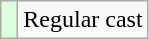<table class="wikitable">
<tr>
<td style="background:#dfd;"> </td>
<td>Regular cast</td>
</tr>
</table>
